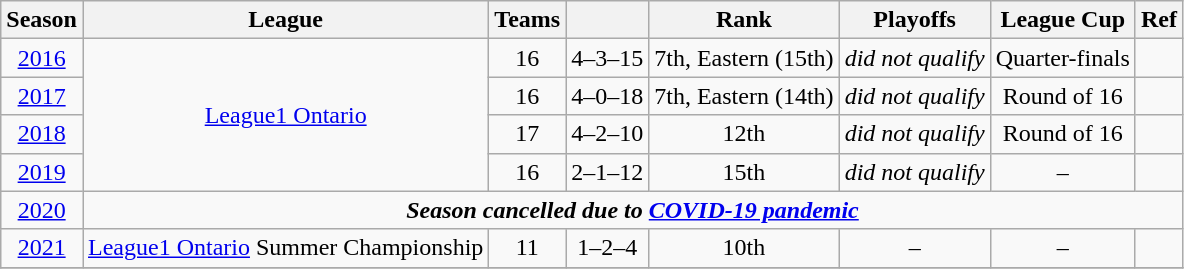<table class="wikitable" style="text-align: center;">
<tr>
<th>Season</th>
<th>League</th>
<th>Teams</th>
<th></th>
<th>Rank</th>
<th>Playoffs</th>
<th>League Cup</th>
<th>Ref</th>
</tr>
<tr>
<td><a href='#'>2016</a></td>
<td rowspan="4"><a href='#'>League1 Ontario</a></td>
<td>16</td>
<td>4–3–15</td>
<td>7th, Eastern (15th)</td>
<td><em>did not qualify</em></td>
<td>Quarter-finals</td>
<td></td>
</tr>
<tr>
<td><a href='#'>2017</a></td>
<td>16</td>
<td>4–0–18</td>
<td>7th, Eastern (14th)</td>
<td><em>did not qualify</em></td>
<td>Round of 16</td>
<td></td>
</tr>
<tr>
<td><a href='#'>2018</a></td>
<td>17</td>
<td>4–2–10</td>
<td>12th</td>
<td><em>did not qualify</em></td>
<td>Round of 16</td>
<td></td>
</tr>
<tr>
<td><a href='#'>2019</a></td>
<td>16</td>
<td>2–1–12</td>
<td>15th</td>
<td><em>did not qualify</em></td>
<td>–</td>
<td></td>
</tr>
<tr>
<td><a href='#'>2020</a></td>
<td colspan="7"><strong><em>Season cancelled due to <a href='#'>COVID-19 pandemic</a></em></strong></td>
</tr>
<tr>
<td><a href='#'>2021</a></td>
<td><a href='#'>League1 Ontario</a> Summer Championship</td>
<td>11</td>
<td>1–2–4</td>
<td>10th</td>
<td>–</td>
<td>–</td>
<td></td>
</tr>
<tr>
</tr>
</table>
